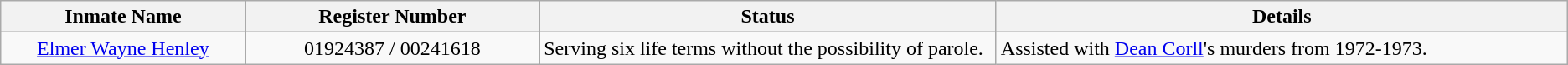<table class="wikitable sortable">
<tr>
<th width=15%>Inmate Name</th>
<th width=18%>Register Number</th>
<th width=28%>Status</th>
<th width=35%>Details</th>
</tr>
<tr>
<td style="text-align:center;"><a href='#'>Elmer Wayne Henley</a></td>
<td style="text-align:center;">01924387 / 00241618</td>
<td>Serving six life terms without the possibility of parole.</td>
<td>Assisted with <a href='#'>Dean Corll</a>'s murders from 1972-1973.</td>
</tr>
</table>
